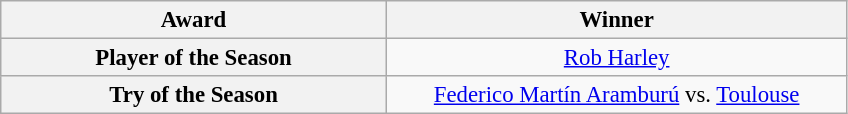<table class="wikitable" style="font-size:95%; text-align:center;">
<tr>
<th style="width:250px;">Award</th>
<th style="width:300px;">Winner</th>
</tr>
<tr>
<th>Player of the Season</th>
<td> <a href='#'>Rob Harley</a></td>
</tr>
<tr>
<th>Try of the Season</th>
<td> <a href='#'>Federico Martín Aramburú</a> vs.  <a href='#'>Toulouse</a></td>
</tr>
</table>
